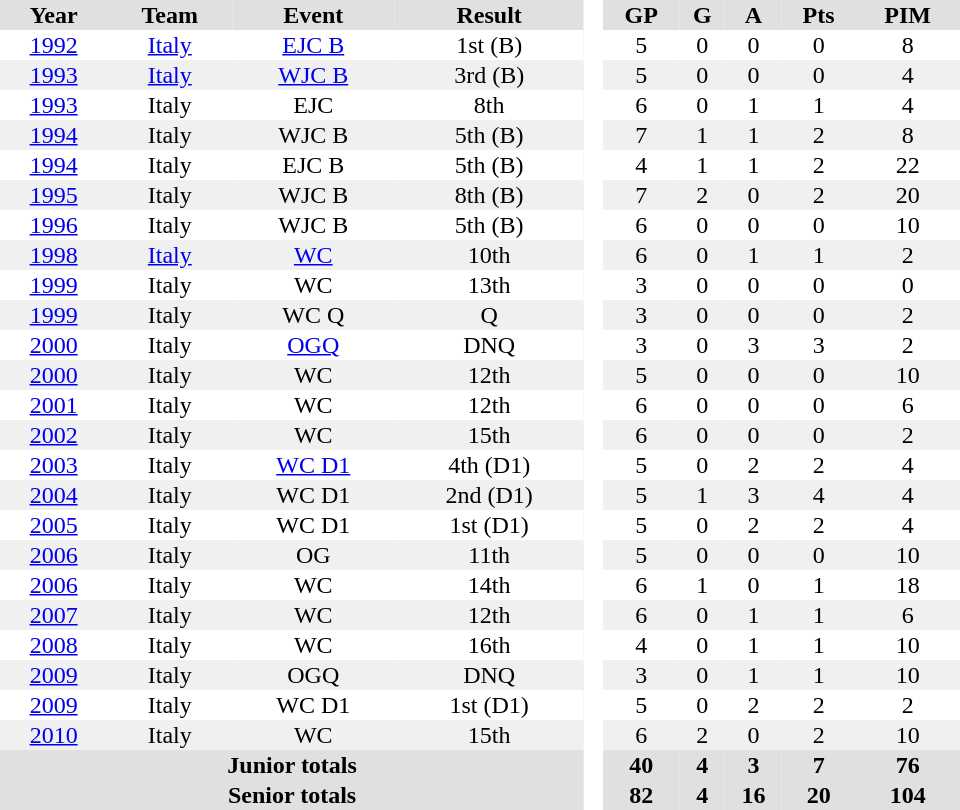<table border="0" cellpadding="1" cellspacing="0" style="text-align:center; width:40em">
<tr ALIGN="center" bgcolor="#e0e0e0">
<th>Year</th>
<th>Team</th>
<th>Event</th>
<th>Result</th>
<th rowspan="99" bgcolor="#ffffff"> </th>
<th>GP</th>
<th>G</th>
<th>A</th>
<th>Pts</th>
<th>PIM</th>
</tr>
<tr>
<td><a href='#'>1992</a></td>
<td><a href='#'>Italy</a></td>
<td><a href='#'>EJC B</a></td>
<td>1st (B)</td>
<td>5</td>
<td>0</td>
<td>0</td>
<td>0</td>
<td>8</td>
</tr>
<tr bgcolor="#f0f0f0">
<td><a href='#'>1993</a></td>
<td><a href='#'>Italy</a></td>
<td><a href='#'>WJC B</a></td>
<td>3rd (B)</td>
<td>5</td>
<td>0</td>
<td>0</td>
<td>0</td>
<td>4</td>
</tr>
<tr>
<td><a href='#'>1993</a></td>
<td>Italy</td>
<td>EJC</td>
<td>8th</td>
<td>6</td>
<td>0</td>
<td>1</td>
<td>1</td>
<td>4</td>
</tr>
<tr bgcolor="#f0f0f0">
<td><a href='#'>1994</a></td>
<td>Italy</td>
<td>WJC B</td>
<td>5th (B)</td>
<td>7</td>
<td>1</td>
<td>1</td>
<td>2</td>
<td>8</td>
</tr>
<tr>
<td><a href='#'>1994</a></td>
<td>Italy</td>
<td>EJC B</td>
<td>5th (B)</td>
<td>4</td>
<td>1</td>
<td>1</td>
<td>2</td>
<td>22</td>
</tr>
<tr bgcolor="#f0f0f0">
<td><a href='#'>1995</a></td>
<td>Italy</td>
<td>WJC B</td>
<td>8th (B)</td>
<td>7</td>
<td>2</td>
<td>0</td>
<td>2</td>
<td>20</td>
</tr>
<tr>
<td><a href='#'>1996</a></td>
<td>Italy</td>
<td>WJC B</td>
<td>5th (B)</td>
<td>6</td>
<td>0</td>
<td>0</td>
<td>0</td>
<td>10</td>
</tr>
<tr bgcolor="#f0f0f0">
<td><a href='#'>1998</a></td>
<td><a href='#'>Italy</a></td>
<td><a href='#'>WC</a></td>
<td>10th</td>
<td>6</td>
<td>0</td>
<td>1</td>
<td>1</td>
<td>2</td>
</tr>
<tr>
<td><a href='#'>1999</a></td>
<td>Italy</td>
<td>WC</td>
<td>13th</td>
<td>3</td>
<td>0</td>
<td>0</td>
<td>0</td>
<td>0</td>
</tr>
<tr bgcolor="#f0f0f0">
<td><a href='#'>1999</a></td>
<td>Italy</td>
<td>WC Q</td>
<td>Q</td>
<td>3</td>
<td>0</td>
<td>0</td>
<td>0</td>
<td>2</td>
</tr>
<tr>
<td><a href='#'>2000</a></td>
<td>Italy</td>
<td><a href='#'>OGQ</a></td>
<td>DNQ</td>
<td>3</td>
<td>0</td>
<td>3</td>
<td>3</td>
<td>2</td>
</tr>
<tr bgcolor="#f0f0f0">
<td><a href='#'>2000</a></td>
<td>Italy</td>
<td>WC</td>
<td>12th</td>
<td>5</td>
<td>0</td>
<td>0</td>
<td>0</td>
<td>10</td>
</tr>
<tr>
<td><a href='#'>2001</a></td>
<td>Italy</td>
<td>WC</td>
<td>12th</td>
<td>6</td>
<td>0</td>
<td>0</td>
<td>0</td>
<td>6</td>
</tr>
<tr bgcolor="#f0f0f0">
<td><a href='#'>2002</a></td>
<td>Italy</td>
<td>WC</td>
<td>15th</td>
<td>6</td>
<td>0</td>
<td>0</td>
<td>0</td>
<td>2</td>
</tr>
<tr>
<td><a href='#'>2003</a></td>
<td>Italy</td>
<td><a href='#'>WC D1</a></td>
<td>4th (D1)</td>
<td>5</td>
<td>0</td>
<td>2</td>
<td>2</td>
<td>4</td>
</tr>
<tr bgcolor="#f0f0f0">
<td><a href='#'>2004</a></td>
<td>Italy</td>
<td>WC D1</td>
<td>2nd (D1)</td>
<td>5</td>
<td>1</td>
<td>3</td>
<td>4</td>
<td>4</td>
</tr>
<tr>
<td><a href='#'>2005</a></td>
<td>Italy</td>
<td>WC D1</td>
<td>1st (D1)</td>
<td>5</td>
<td>0</td>
<td>2</td>
<td>2</td>
<td>4</td>
</tr>
<tr bgcolor="#f0f0f0">
<td><a href='#'>2006</a></td>
<td>Italy</td>
<td>OG</td>
<td>11th</td>
<td>5</td>
<td>0</td>
<td>0</td>
<td>0</td>
<td>10</td>
</tr>
<tr>
<td><a href='#'>2006</a></td>
<td>Italy</td>
<td>WC</td>
<td>14th</td>
<td>6</td>
<td>1</td>
<td>0</td>
<td>1</td>
<td>18</td>
</tr>
<tr bgcolor="#f0f0f0">
<td><a href='#'>2007</a></td>
<td>Italy</td>
<td>WC</td>
<td>12th</td>
<td>6</td>
<td>0</td>
<td>1</td>
<td>1</td>
<td>6</td>
</tr>
<tr>
<td><a href='#'>2008</a></td>
<td>Italy</td>
<td>WC</td>
<td>16th</td>
<td>4</td>
<td>0</td>
<td>1</td>
<td>1</td>
<td>10</td>
</tr>
<tr bgcolor="#f0f0f0">
<td><a href='#'>2009</a></td>
<td>Italy</td>
<td>OGQ</td>
<td>DNQ</td>
<td>3</td>
<td>0</td>
<td>1</td>
<td>1</td>
<td>10</td>
</tr>
<tr>
<td><a href='#'>2009</a></td>
<td>Italy</td>
<td>WC D1</td>
<td>1st (D1)</td>
<td>5</td>
<td>0</td>
<td>2</td>
<td>2</td>
<td>2</td>
</tr>
<tr bgcolor="#f0f0f0">
<td><a href='#'>2010</a></td>
<td>Italy</td>
<td>WC</td>
<td>15th</td>
<td>6</td>
<td>2</td>
<td>0</td>
<td>2</td>
<td>10</td>
</tr>
<tr bgcolor="#e0e0e0">
<th colspan="4">Junior totals</th>
<th>40</th>
<th>4</th>
<th>3</th>
<th>7</th>
<th>76</th>
</tr>
<tr bgcolor="#e0e0e0">
<th colspan="4">Senior totals</th>
<th>82</th>
<th>4</th>
<th>16</th>
<th>20</th>
<th>104</th>
</tr>
</table>
